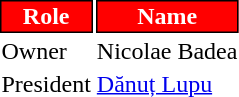<table class="toccolours">
<tr>
<th style="background:#FF0000;color:#FFFFFF;border:1px solid #000000;">Role</th>
<th style="background:#FF0000;color:#FFFFFF;border:1px solid #000000;">Name</th>
</tr>
<tr>
<td>Owner</td>
<td> Nicolae Badea</td>
</tr>
<tr>
<td>President</td>
<td> <a href='#'>Dănuț Lupu</a></td>
</tr>
</table>
